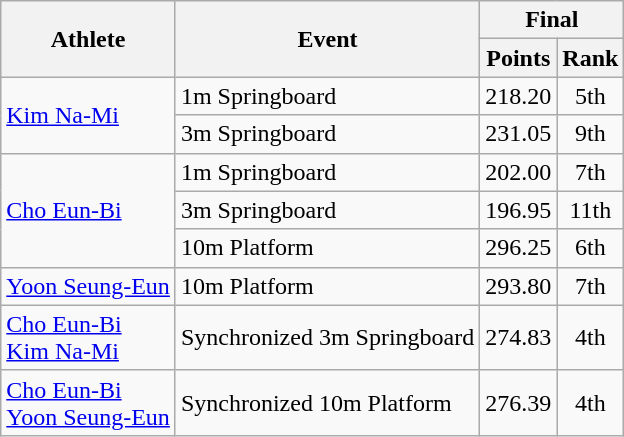<table class="wikitable" style="text-align:left">
<tr>
<th rowspan="2">Athlete</th>
<th rowspan="2">Event</th>
<th colspan="2">Final</th>
</tr>
<tr>
<th>Points</th>
<th>Rank</th>
</tr>
<tr>
<td rowspan=2><a href='#'>Kim Na-Mi</a></td>
<td>1m Springboard</td>
<td align=center>218.20</td>
<td align=center>5th</td>
</tr>
<tr>
<td>3m Springboard</td>
<td align=center>231.05</td>
<td align=center>9th</td>
</tr>
<tr>
<td rowspan=3><a href='#'>Cho Eun-Bi</a></td>
<td>1m Springboard</td>
<td align=center>202.00</td>
<td align=center>7th</td>
</tr>
<tr>
<td>3m Springboard</td>
<td align=center>196.95</td>
<td align=center>11th</td>
</tr>
<tr>
<td>10m Platform</td>
<td align=center>296.25</td>
<td align=center>6th</td>
</tr>
<tr>
<td><a href='#'>Yoon Seung-Eun</a></td>
<td>10m Platform</td>
<td align=center>293.80</td>
<td align=center>7th</td>
</tr>
<tr>
<td><a href='#'>Cho Eun-Bi</a> <br> <a href='#'>Kim Na-Mi</a></td>
<td>Synchronized 3m Springboard</td>
<td align=center>274.83</td>
<td align=center>4th</td>
</tr>
<tr>
<td><a href='#'>Cho Eun-Bi</a> <br> <a href='#'>Yoon Seung-Eun</a></td>
<td>Synchronized 10m Platform</td>
<td align=center>276.39</td>
<td align=center>4th</td>
</tr>
</table>
